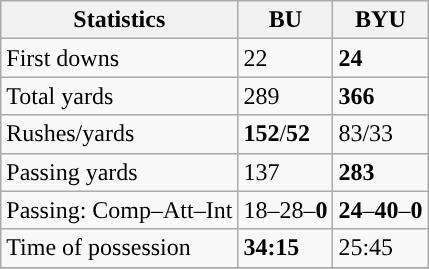<table class="wikitable" style="float: left;">
<tr>
<th>Statistics</th>
<th>BU</th>
<th>BYU</th>
</tr>
<tr>
<td>First downs</td>
<td>22</td>
<td><strong>24</strong></td>
</tr>
<tr>
<td>Total yards</td>
<td>289</td>
<td><strong>366</strong></td>
</tr>
<tr>
<td>Rushes/yards</td>
<td><strong>152</strong>/<strong>52</strong></td>
<td>83/33</td>
</tr>
<tr>
<td>Passing yards</td>
<td>137</td>
<td><strong>283</strong></td>
</tr>
<tr>
<td>Passing: Comp–Att–Int</td>
<td>18–28–<strong>0</strong></td>
<td><strong>24</strong>–<strong>40</strong>–<strong>0</strong></td>
</tr>
<tr>
<td>Time of possession</td>
<td><strong>34:15</strong></td>
<td>25:45</td>
</tr>
<tr>
</tr>
</table>
